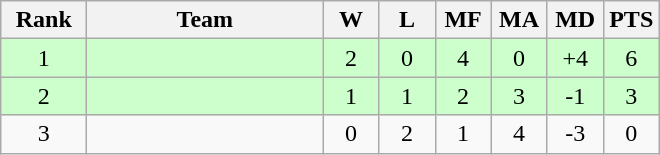<table class="wikitable" style="text-align:center">
<tr>
<th width=50>Rank</th>
<th width=150>Team</th>
<th width=30>W</th>
<th width=30>L</th>
<th width=30>MF</th>
<th width=30>MA</th>
<th width=30>MD</th>
<th width=30>PTS</th>
</tr>
<tr bgcolor=#ccffcc>
<td>1</td>
<td style="text-align:left;"></td>
<td>2</td>
<td>0</td>
<td>4</td>
<td>0</td>
<td>+4</td>
<td>6</td>
</tr>
<tr bgcolor=#ccffcc>
<td>2</td>
<td style="text-align:left;"></td>
<td>1</td>
<td>1</td>
<td>2</td>
<td>3</td>
<td>-1</td>
<td>3</td>
</tr>
<tr>
<td>3</td>
<td style="text-align:left;"></td>
<td>0</td>
<td>2</td>
<td>1</td>
<td>4</td>
<td>-3</td>
<td>0</td>
</tr>
</table>
